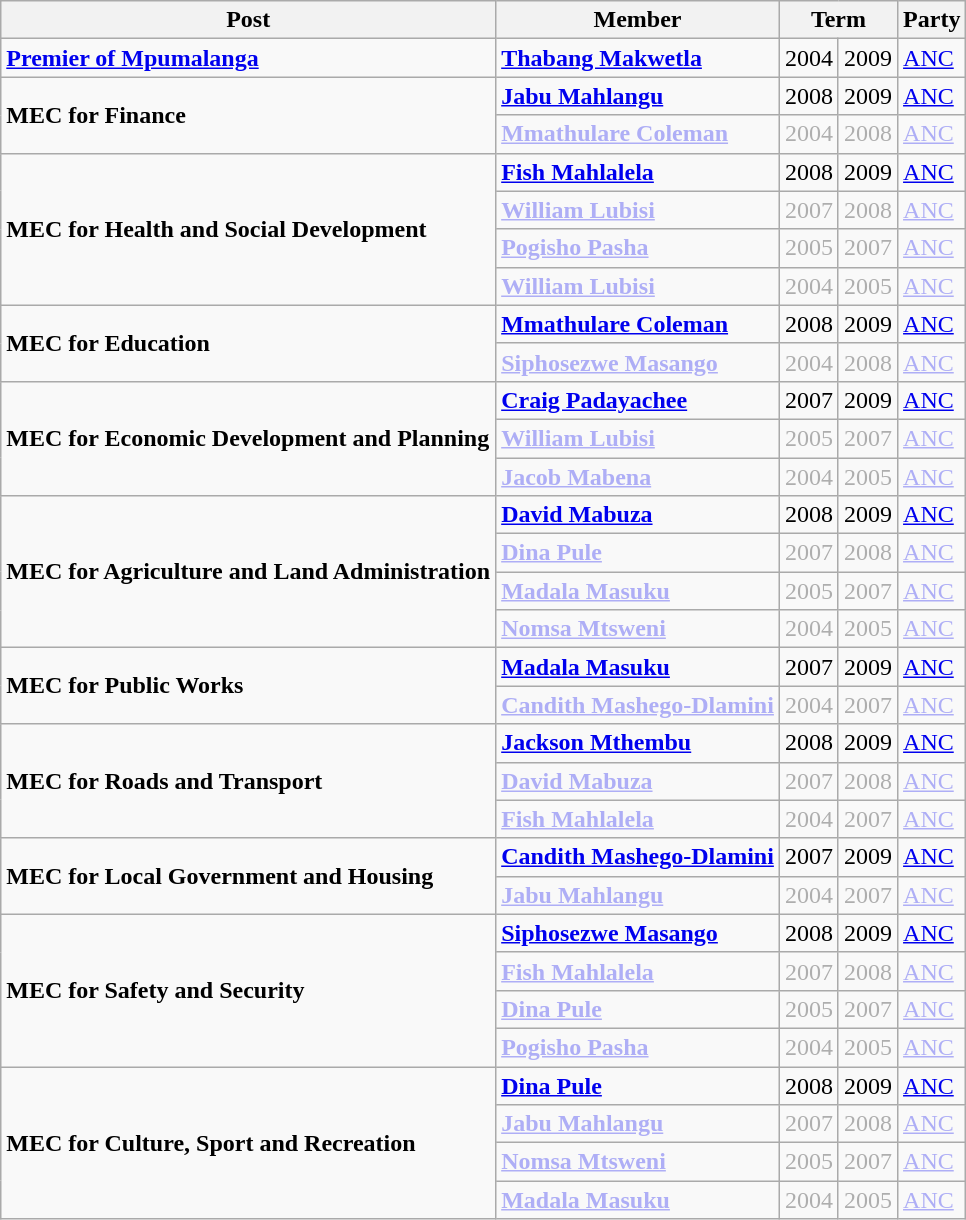<table class="wikitable">
<tr>
<th>Post</th>
<th>Member</th>
<th colspan="2">Term</th>
<th>Party</th>
</tr>
<tr>
<td><strong><a href='#'>Premier of Mpumalanga</a></strong></td>
<td><strong><a href='#'>Thabang Makwetla</a></strong></td>
<td>2004</td>
<td>2009</td>
<td><a href='#'>ANC</a></td>
</tr>
<tr>
<td rowspan="2"><strong>MEC for Finance</strong></td>
<td><strong><a href='#'>Jabu Mahlangu</a></strong></td>
<td>2008</td>
<td>2009</td>
<td><a href='#'>ANC</a></td>
</tr>
<tr style="opacity:.3;">
<td><strong><a href='#'>Mmathulare Coleman</a></strong></td>
<td>2004</td>
<td>2008</td>
<td><a href='#'>ANC</a></td>
</tr>
<tr>
<td rowspan="4"><strong>MEC for Health and Social Development</strong></td>
<td><strong><a href='#'>Fish Mahlalela</a></strong></td>
<td>2008</td>
<td>2009</td>
<td><a href='#'>ANC</a></td>
</tr>
<tr style="opacity:.3;">
<td><strong><a href='#'>William Lubisi</a></strong></td>
<td>2007</td>
<td>2008</td>
<td><a href='#'>ANC</a></td>
</tr>
<tr style="opacity:.3;">
<td><strong><a href='#'>Pogisho Pasha</a></strong></td>
<td>2005</td>
<td>2007</td>
<td><a href='#'>ANC</a></td>
</tr>
<tr style="opacity:.3;">
<td><strong><a href='#'>William Lubisi</a></strong></td>
<td>2004</td>
<td>2005</td>
<td><a href='#'>ANC</a></td>
</tr>
<tr>
<td rowspan="2"><strong>MEC for Education</strong></td>
<td><strong><a href='#'>Mmathulare Coleman</a></strong></td>
<td>2008</td>
<td>2009</td>
<td><a href='#'>ANC</a></td>
</tr>
<tr style="opacity:.3;">
<td><strong><a href='#'>Siphosezwe Masango</a></strong></td>
<td>2004</td>
<td>2008</td>
<td><a href='#'>ANC</a></td>
</tr>
<tr>
<td rowspan="3"><strong>MEC for Economic Development and Planning</strong></td>
<td><strong><a href='#'>Craig Padayachee</a></strong></td>
<td>2007</td>
<td>2009</td>
<td><a href='#'>ANC</a></td>
</tr>
<tr style="opacity:.3;">
<td><strong><a href='#'>William Lubisi</a></strong></td>
<td>2005</td>
<td>2007</td>
<td><a href='#'>ANC</a></td>
</tr>
<tr style="opacity:.3;">
<td><strong><a href='#'>Jacob Mabena</a></strong></td>
<td>2004</td>
<td>2005</td>
<td><a href='#'>ANC</a></td>
</tr>
<tr>
<td rowspan="4"><strong>MEC for Agriculture and Land Administration</strong></td>
<td><strong><a href='#'>David Mabuza</a></strong></td>
<td>2008</td>
<td>2009</td>
<td><a href='#'>ANC</a></td>
</tr>
<tr style="opacity:.3;">
<td><strong><a href='#'>Dina Pule</a></strong></td>
<td>2007</td>
<td>2008</td>
<td><a href='#'>ANC</a></td>
</tr>
<tr style="opacity:.3;">
<td><strong><a href='#'>Madala Masuku</a></strong></td>
<td>2005</td>
<td>2007</td>
<td><a href='#'>ANC</a></td>
</tr>
<tr style="opacity:.3;">
<td><strong><a href='#'>Nomsa Mtsweni</a></strong></td>
<td>2004</td>
<td>2005</td>
<td><a href='#'>ANC</a></td>
</tr>
<tr>
<td rowspan="2"><strong>MEC for Public Works</strong></td>
<td><strong><a href='#'>Madala Masuku</a></strong></td>
<td>2007</td>
<td>2009</td>
<td><a href='#'>ANC</a></td>
</tr>
<tr style="opacity:.3;">
<td><strong><a href='#'>Candith Mashego-Dlamini</a></strong></td>
<td>2004</td>
<td>2007</td>
<td><a href='#'>ANC</a></td>
</tr>
<tr>
<td rowspan="3"><strong>MEC for Roads and Transport</strong></td>
<td><strong><a href='#'>Jackson Mthembu</a></strong></td>
<td>2008</td>
<td>2009</td>
<td><a href='#'>ANC</a></td>
</tr>
<tr style="opacity:.3;">
<td><strong><a href='#'>David Mabuza</a></strong></td>
<td>2007</td>
<td>2008</td>
<td><a href='#'>ANC</a></td>
</tr>
<tr style="opacity:.3;">
<td><strong><a href='#'>Fish Mahlalela</a></strong></td>
<td>2004</td>
<td>2007</td>
<td><a href='#'>ANC</a></td>
</tr>
<tr>
<td rowspan="2"><strong>MEC for Local Government and Housing</strong></td>
<td><strong><a href='#'>Candith Mashego-Dlamini</a></strong></td>
<td>2007</td>
<td>2009</td>
<td><a href='#'>ANC</a></td>
</tr>
<tr style="opacity:.3;">
<td><a href='#'><strong>Jabu Mahlangu</strong></a></td>
<td>2004</td>
<td>2007</td>
<td><a href='#'>ANC</a></td>
</tr>
<tr>
<td rowspan="4"><strong>MEC for Safety and Security</strong></td>
<td><strong><a href='#'>Siphosezwe Masango</a></strong></td>
<td>2008</td>
<td>2009</td>
<td><a href='#'>ANC</a></td>
</tr>
<tr style="opacity:.3;">
<td><strong><a href='#'>Fish Mahlalela</a></strong></td>
<td>2007</td>
<td>2008</td>
<td><a href='#'>ANC</a></td>
</tr>
<tr style="opacity:.3;">
<td><strong><a href='#'>Dina Pule</a></strong></td>
<td>2005</td>
<td>2007</td>
<td><a href='#'>ANC</a></td>
</tr>
<tr style="opacity:.3;">
<td><strong><a href='#'>Pogisho Pasha</a></strong></td>
<td>2004</td>
<td>2005</td>
<td><a href='#'>ANC</a></td>
</tr>
<tr>
<td rowspan="4"><strong>MEC for Culture, Sport and Recreation</strong></td>
<td><strong><a href='#'>Dina Pule</a></strong></td>
<td>2008</td>
<td>2009</td>
<td><a href='#'>ANC</a></td>
</tr>
<tr style="opacity:.3;">
<td><strong><a href='#'>Jabu Mahlangu</a></strong></td>
<td>2007</td>
<td>2008</td>
<td><a href='#'>ANC</a></td>
</tr>
<tr style="opacity:.3;">
<td><strong><a href='#'>Nomsa Mtsweni</a></strong></td>
<td>2005</td>
<td>2007</td>
<td><a href='#'>ANC</a></td>
</tr>
<tr style="opacity:.3;">
<td><strong><a href='#'>Madala Masuku</a></strong></td>
<td>2004</td>
<td>2005</td>
<td><a href='#'>ANC</a></td>
</tr>
</table>
